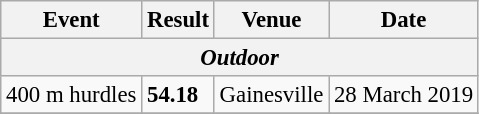<table class="wikitable" style="border-collapse: collapse; font-size: 95%;">
<tr>
<th>Event</th>
<th>Result</th>
<th>Venue</th>
<th>Date</th>
</tr>
<tr>
<th colspan=4><em>Outdoor</em></th>
</tr>
<tr>
<td>400 m hurdles</td>
<td><strong>54.18</strong></td>
<td> Gainesville</td>
<td>28 March 2019</td>
</tr>
<tr>
</tr>
</table>
